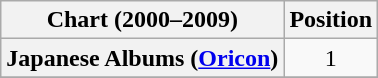<table class="wikitable plainrowheaders">
<tr>
<th>Chart (2000–2009)</th>
<th>Position</th>
</tr>
<tr>
<th scope="row">Japanese Albums (<a href='#'>Oricon</a>)</th>
<td style="text-align:center;">1</td>
</tr>
<tr>
</tr>
</table>
